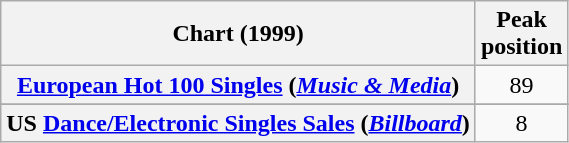<table class="wikitable sortable plainrowheaders" style="text-align:center">
<tr>
<th scope="col">Chart (1999)</th>
<th scope="col">Peak<br>position</th>
</tr>
<tr>
<th scope="row"><a href='#'>European Hot 100 Singles</a> (<em><a href='#'>Music & Media</a></em>)</th>
<td>89</td>
</tr>
<tr>
</tr>
<tr>
</tr>
<tr>
</tr>
<tr>
<th scope="row">US <a href='#'>Dance/Electronic Singles Sales</a> (<em><a href='#'>Billboard</a></em>)</th>
<td>8</td>
</tr>
</table>
